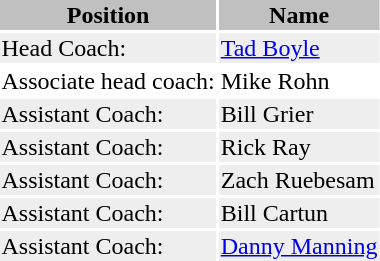<table class="toccolours">
<tr>
<th bgcolor=silver>Position</th>
<th bgcolor=silver>Name</th>
</tr>
<tr bgcolor=#eeeeee>
<td>Head Coach:</td>
<td><a href='#'>Tad Boyle</a></td>
</tr>
<tr>
<td>Associate head coach:</td>
<td>Mike Rohn</td>
</tr>
<tr bgcolor=#eeeeee>
<td>Assistant Coach:</td>
<td>Bill Grier</td>
</tr>
<tr bgcolor=#eeeeee>
<td>Assistant Coach:</td>
<td>Rick Ray</td>
</tr>
<tr bgcolor=#eeeeee>
<td>Assistant Coach:</td>
<td>Zach Ruebesam</td>
</tr>
<tr bgcolor=#eeeeee>
<td>Assistant Coach:</td>
<td>Bill Cartun</td>
</tr>
<tr bgcolor=#eeeeee>
<td Assistant Coach:>Assistant Coach:</td>
<td><a href='#'>Danny Manning</a></td>
</tr>
</table>
